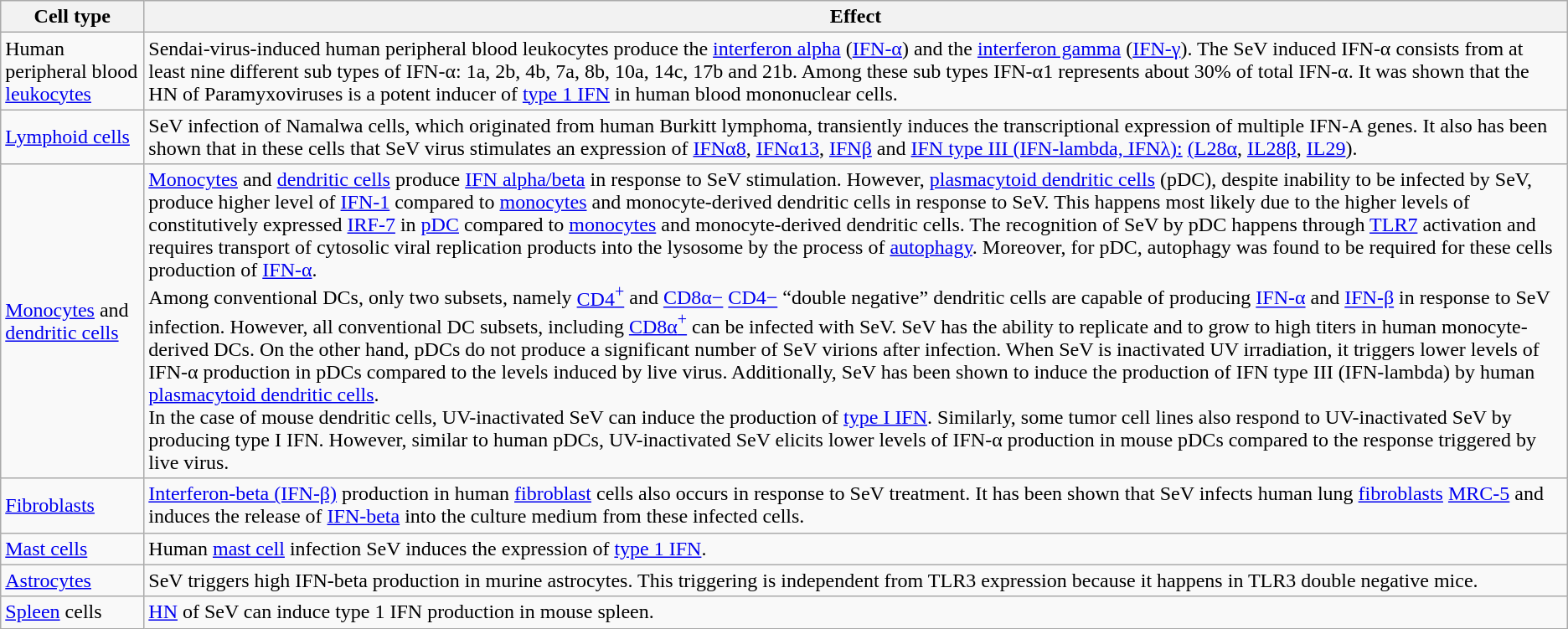<table class="wikitable">
<tr>
<th>Cell type</th>
<th>Effect</th>
</tr>
<tr>
<td>Human peripheral blood <a href='#'>leukocytes</a></td>
<td>Sendai-virus-induced human peripheral blood leukocytes produce the <a href='#'>interferon alpha</a> (<a href='#'>IFN-α</a>) and the <a href='#'>interferon gamma</a> (<a href='#'>IFN-γ</a>).    The SeV induced IFN-α consists from at least nine different sub types of IFN-α: 1a, 2b, 4b, 7a, 8b, 10a, 14c, 17b and 21b. Among these sub types IFN-α1 represents about 30% of total IFN-α. It was shown that the HN of Paramyxoviruses is a potent inducer of <a href='#'>type 1 IFN</a> in human blood mononuclear cells.</td>
</tr>
<tr>
<td><a href='#'>Lymphoid cells</a></td>
<td>SeV infection of Namalwa cells, which originated from human Burkitt lymphoma,  transiently induces the transcriptional expression of multiple IFN-A genes. It also has been shown that in these cells that SeV virus stimulates an expression of <a href='#'>IFNα8</a>, <a href='#'>IFNα13</a>, <a href='#'>IFNβ</a> and <a href='#'>IFN type III (IFN-lambda, IFNλ):</a> <a href='#'>(L28α</a>, <a href='#'>IL28β</a>, <a href='#'>IL29</a>).</td>
</tr>
<tr>
<td><a href='#'>Monocytes</a> and <a href='#'>dendritic cells</a></td>
<td><a href='#'>Monocytes</a> and <a href='#'>dendritic cells</a> produce <a href='#'>IFN alpha/beta</a> in response to SeV stimulation. However, <a href='#'>plasmacytoid dendritic cells</a> (pDC), despite inability to be infected by SeV, produce higher level of <a href='#'>IFN-1</a> compared to <a href='#'>monocytes</a> and monocyte-derived dendritic cells in response to SeV. This happens most likely due to the higher levels of constitutively expressed <a href='#'>IRF-7</a> in <a href='#'>pDC</a> compared to <a href='#'>monocytes</a> and monocyte-derived dendritic cells. The recognition of SeV by pDC happens through <a href='#'>TLR7</a> activation and requires transport of cytosolic viral replication products into the lysosome by the process of <a href='#'>autophagy</a>. Moreover, for pDC, autophagy was found to be required for these cells production of <a href='#'>IFN-α</a>.<br>Among conventional DCs, only two subsets, namely <a href='#'>CD4<sup>+</sup></a> and <a href='#'>CD8α−</a> <a href='#'>CD4−</a> “double negative” dendritic cells are capable of producing <a href='#'>IFN-α</a> and <a href='#'>IFN-β</a>  in response to SeV infection. However, all conventional DC subsets, including <a href='#'>CD8α<sup>+</sup></a> can be infected with SeV. SeV has the ability to replicate and to grow to high titers in human monocyte-derived DCs. On the other hand, pDCs do not produce a significant number of SeV virions after infection. When SeV is inactivated UV irradiation, it triggers lower levels of IFN-α production in pDCs compared to the levels induced by live virus. Additionally, SeV has been shown to induce the production of IFN type III (IFN-lambda) by human <a href='#'>plasmacytoid dendritic cells</a>.<br>In the case of mouse dendritic cells, UV-inactivated SeV can induce the production of <a href='#'>type I IFN</a>. Similarly, some tumor cell lines also respond to UV-inactivated SeV by producing type I IFN.  However, similar to human pDCs, UV-inactivated SeV elicits lower levels of IFN-α production in mouse pDCs compared to the response triggered by live virus.</td>
</tr>
<tr>
<td><a href='#'>Fibroblasts</a></td>
<td><a href='#'>Interferon-beta (IFN-β)</a> production in human <a href='#'>fibroblast</a> cells also occurs in response to SeV treatment. It has been shown that SeV infects human lung <a href='#'>fibroblasts</a> <a href='#'>MRC-5</a> and induces the release of <a href='#'>IFN-beta</a> into the culture medium from these infected cells.</td>
</tr>
<tr>
<td><a href='#'>Mast cells</a></td>
<td>Human <a href='#'>mast cell</a> infection SeV induces the expression of <a href='#'>type 1 IFN</a>.</td>
</tr>
<tr>
<td><a href='#'>Astrocytes</a></td>
<td>SeV triggers high IFN-beta production in murine astrocytes. This triggering is independent from TLR3 expression because it happens in TLR3 double negative mice.</td>
</tr>
<tr>
<td><a href='#'>Spleen</a> cells</td>
<td><a href='#'>HN</a> of SeV can induce type 1 IFN production in mouse spleen.</td>
</tr>
</table>
